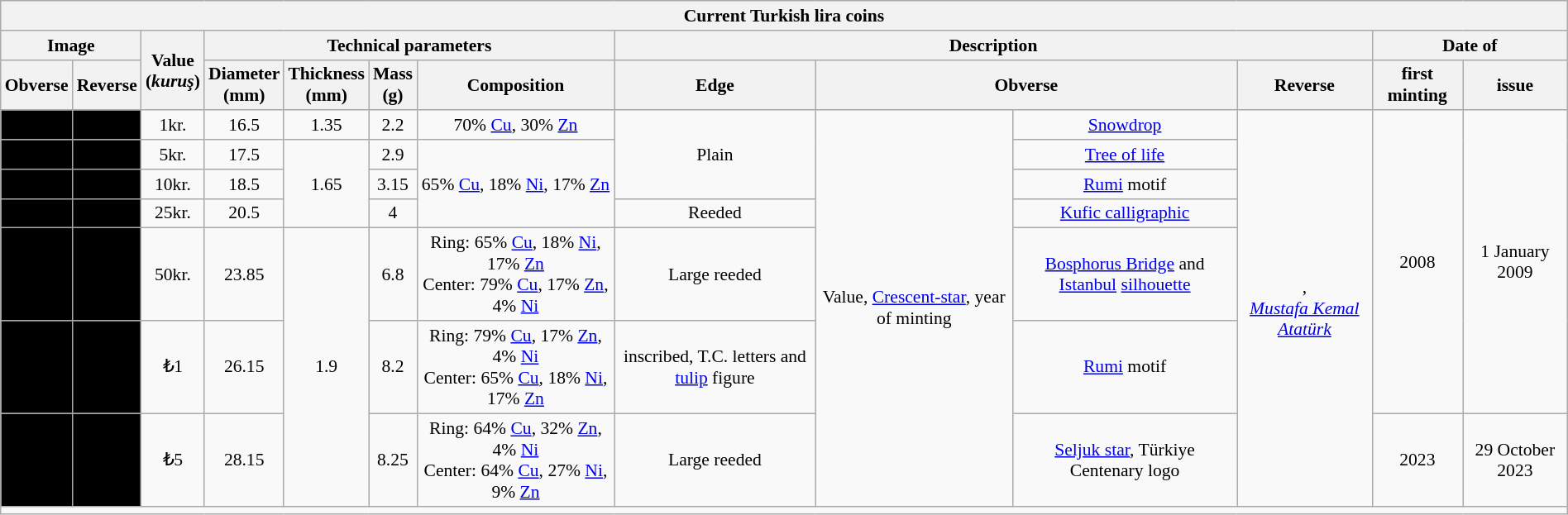<table class="wikitable" style="font-size: 90%; width: 100%">
<tr>
<th colspan="14">Current Turkish lira coins </th>
</tr>
<tr>
<th colspan="2">Image</th>
<th rowspan="2">Value<br>(<em>kuruş</em>)</th>
<th colspan="4">Technical parameters</th>
<th colspan="4">Description</th>
<th colspan="2">Date of</th>
</tr>
<tr>
<th>Obverse</th>
<th>Reverse</th>
<th>Diameter<br>(mm)</th>
<th>Thickness<br>(mm)</th>
<th>Mass<br>(g)</th>
<th>Composition</th>
<th>Edge</th>
<th colspan="2">Obverse</th>
<th>Reverse</th>
<th>first minting</th>
<th>issue</th>
</tr>
<tr style="text-align:center;">
<td style="background:#000;"></td>
<td style="background:#000;"></td>
<td>1kr.</td>
<td>16.5</td>
<td>1.35</td>
<td>2.2</td>
<td>70% <a href='#'>Cu</a>, 30% <a href='#'>Zn</a></td>
<td rowspan="3">Plain</td>
<td rowspan="7">Value, <a href='#'>Crescent-star</a>, year of minting</td>
<td><a href='#'>Snowdrop</a></td>
<td rowspan="7">,<br> <em><a href='#'>Mustafa Kemal Atatürk</a></em></td>
<td rowspan="6">2008</td>
<td rowspan="6">1 January 2009</td>
</tr>
<tr style="text-align:center;">
<td style="background:#000;"></td>
<td style="background:#000;"></td>
<td>5kr.</td>
<td>17.5</td>
<td rowspan="3">1.65</td>
<td>2.9</td>
<td rowspan="3">65% <a href='#'>Cu</a>, 18% <a href='#'>Ni</a>, 17% <a href='#'>Zn</a></td>
<td><a href='#'>Tree of life</a></td>
</tr>
<tr style="text-align:center;">
<td style="background:#000;"></td>
<td style="background:#000;"></td>
<td>10kr.</td>
<td>18.5</td>
<td>3.15</td>
<td><a href='#'>Rumi</a> motif</td>
</tr>
<tr style="text-align:center;">
<td style="background:#000;"></td>
<td style="background:#000;"></td>
<td>25kr.</td>
<td>20.5</td>
<td>4</td>
<td>Reeded</td>
<td><a href='#'>Kufic calligraphic</a></td>
</tr>
<tr style="text-align:center;">
<td style="background:#000;"></td>
<td style="background:#000;"></td>
<td>50kr.</td>
<td>23.85</td>
<td rowspan="3">1.9</td>
<td>6.8</td>
<td>Ring: 65% <a href='#'>Cu</a>, 18% <a href='#'>Ni</a>, 17% <a href='#'>Zn</a><br>Center: 79% <a href='#'>Cu</a>, 17% <a href='#'>Zn</a>, 4% <a href='#'>Ni</a></td>
<td>Large reeded</td>
<td><a href='#'>Bosphorus Bridge</a> and <a href='#'>Istanbul</a> <a href='#'>silhouette</a></td>
</tr>
<tr style="text-align:center;">
<td style="background:#000;"></td>
<td style="background:#000;"></td>
<td>₺1</td>
<td>26.15</td>
<td>8.2</td>
<td>Ring: 79% <a href='#'>Cu</a>, 17% <a href='#'>Zn</a>, 4% <a href='#'>Ni</a><br>Center: 65% <a href='#'>Cu</a>, 18% <a href='#'>Ni</a>, 17% <a href='#'>Zn</a></td>
<td>inscribed, T.C. letters and <a href='#'>tulip</a> figure</td>
<td><a href='#'>Rumi</a> motif</td>
</tr>
<tr style="text-align:center;">
<td style="background:#000;"></td>
<td style="background:#000;"></td>
<td>₺5</td>
<td>28.15</td>
<td>8.25</td>
<td>Ring: 64% <a href='#'>Cu</a>, 32% <a href='#'>Zn</a>, 4% <a href='#'>Ni</a><br>Center: 64% <a href='#'>Cu</a>, 27% <a href='#'>Ni</a>, 9% <a href='#'>Zn</a></td>
<td>Large reeded</td>
<td><a href='#'>Seljuk star</a>, Türkiye Centenary logo</td>
<td>2023</td>
<td>29 October 2023</td>
</tr>
<tr>
<td colspan="14"></td>
</tr>
</table>
